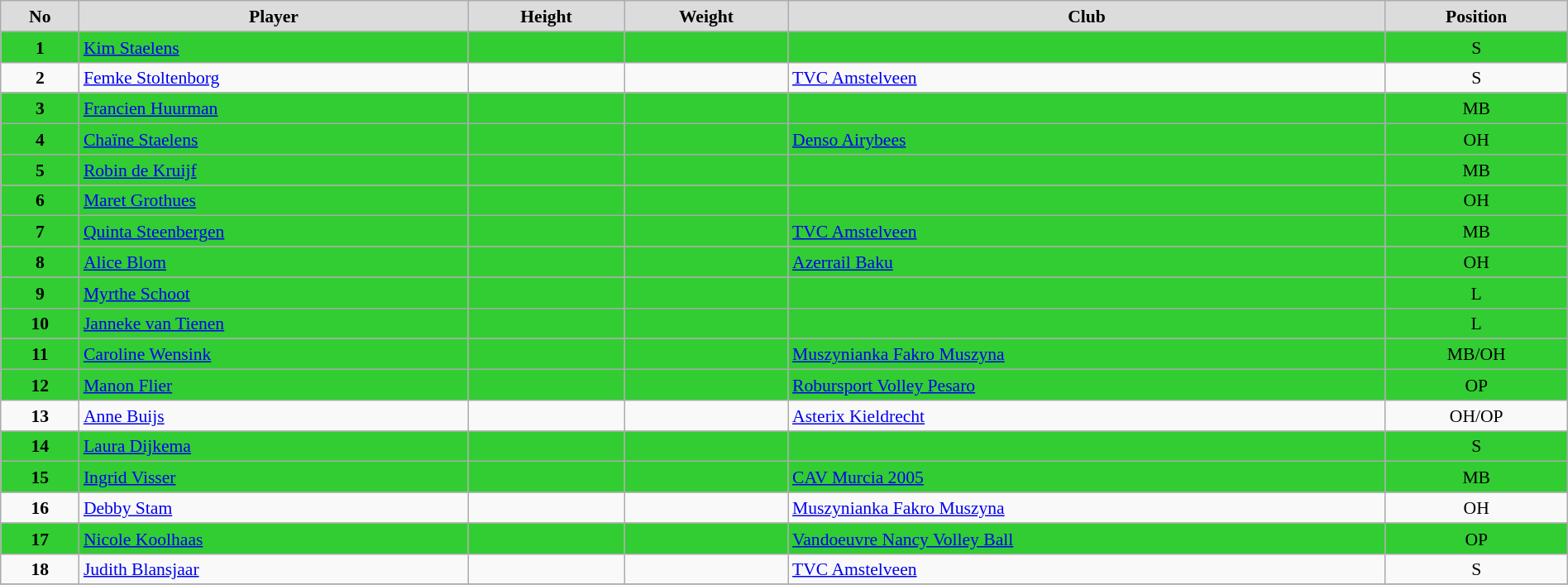<table class="wikitable" style="margin:0.5em auto; font-size:90%; line-height:1.25em;" width=100%>
<tr>
<td bgcolor="#DCDCDC" align="center"><strong>No</strong></td>
<td bgcolor="#DCDCDC" align="center"><strong>Player</strong></td>
<td bgcolor="#DCDCDC" align="center"><strong>Height</strong></td>
<td bgcolor="#DCDCDC" align="center"><strong>Weight</strong></td>
<td bgcolor="#DCDCDC" align="center"><strong>Club</strong></td>
<td bgcolor="#DCDCDC" align="center"><strong>Position</strong></td>
</tr>
<tr>
<td style="background:limegreen;" align="center"><strong>1</strong></td>
<td style="background:limegreen;"><a href='#'>Kim Staelens</a></td>
<td style="background:limegreen;" align="center"></td>
<td style="background:limegreen;" align="center"></td>
<td style="background:limegreen;"></td>
<td style="background:limegreen;" align="center">S</td>
</tr>
<tr>
<td align="center"><strong>2</strong></td>
<td><a href='#'>Femke Stoltenborg</a></td>
<td align="center"></td>
<td align="center"></td>
<td> <a href='#'>TVC Amstelveen</a></td>
<td align="center">S</td>
</tr>
<tr>
<td style="background:limegreen;" align="center"><strong>3</strong></td>
<td style="background:limegreen;"><a href='#'>Francien Huurman</a></td>
<td style="background:limegreen;" align="center"></td>
<td style="background:limegreen;" align="center"></td>
<td style="background:limegreen;"></td>
<td style="background:limegreen;" align="center">MB</td>
</tr>
<tr>
<td style="background:limegreen;" align="center"><strong>4</strong></td>
<td style="background:limegreen;"><a href='#'>Chaïne Staelens</a></td>
<td style="background:limegreen;" align="center"></td>
<td style="background:limegreen;" align="center"></td>
<td style="background:limegreen;"> <a href='#'>Denso Airybees</a></td>
<td style="background:limegreen;" align="center">OH</td>
</tr>
<tr>
<td style="background:limegreen;" align="center"><strong>5</strong></td>
<td style="background:limegreen;"><a href='#'>Robin de Kruijf</a></td>
<td style="background:limegreen;" align="center"></td>
<td style="background:limegreen;" align="center"></td>
<td style="background:limegreen;"></td>
<td style="background:limegreen;" align="center">MB</td>
</tr>
<tr>
<td style="background:limegreen;" align="center"><strong>6</strong></td>
<td style="background:limegreen;"><a href='#'>Maret Grothues</a></td>
<td style="background:limegreen;" align="center"></td>
<td style="background:limegreen;" align="center"></td>
<td style="background:limegreen;"></td>
<td style="background:limegreen;" align="center">OH</td>
</tr>
<tr>
<td style="background:limegreen;" align="center"><strong>7</strong></td>
<td style="background:limegreen;"><a href='#'>Quinta Steenbergen</a></td>
<td style="background:limegreen;" align="center"></td>
<td style="background:limegreen;" align="center"></td>
<td style="background:limegreen;"> <a href='#'>TVC Amstelveen</a></td>
<td style="background:limegreen;" align="center">MB</td>
</tr>
<tr>
<td style="background:limegreen;" align="center"><strong>8</strong></td>
<td style="background:limegreen;"><a href='#'>Alice Blom</a></td>
<td style="background:limegreen;" align="center"></td>
<td style="background:limegreen;" align="center"></td>
<td style="background:limegreen;"> <a href='#'>Azerrail Baku</a></td>
<td style="background:limegreen;" align="center">OH</td>
</tr>
<tr>
<td style="background:limegreen;" align="center"><strong>9</strong></td>
<td style="background:limegreen;"><a href='#'>Myrthe Schoot</a></td>
<td style="background:limegreen;" align="center"></td>
<td style="background:limegreen;" align="center"></td>
<td style="background:limegreen;"></td>
<td style="background:limegreen;" align="center">L</td>
</tr>
<tr>
<td style="background:limegreen;" align="center"><strong>10</strong></td>
<td style="background:limegreen;"><a href='#'>Janneke van Tienen</a></td>
<td style="background:limegreen;" align="center"></td>
<td style="background:limegreen;" align="center"></td>
<td style="background:limegreen;"></td>
<td style="background:limegreen;" align="center">L</td>
</tr>
<tr>
<td style="background:limegreen;" align="center"><strong>11</strong></td>
<td style="background:limegreen;"><a href='#'>Caroline Wensink</a></td>
<td style="background:limegreen;" align="center"></td>
<td style="background:limegreen;" align="center"></td>
<td style="background:limegreen;"> <a href='#'>Muszynianka Fakro Muszyna</a></td>
<td style="background:limegreen;" align="center">MB/OH</td>
</tr>
<tr>
<td style="background:limegreen;" align="center"><strong>12</strong></td>
<td style="background:limegreen;"><a href='#'>Manon Flier</a></td>
<td style="background:limegreen;" align="center"></td>
<td style="background:limegreen;" align="center"></td>
<td style="background:limegreen;"> <a href='#'>Robursport Volley Pesaro</a></td>
<td style="background:limegreen;" align="center">OP</td>
</tr>
<tr>
<td align="center"><strong>13</strong></td>
<td><a href='#'>Anne Buijs</a></td>
<td align="center"></td>
<td align="center"></td>
<td> <a href='#'>Asterix Kieldrecht</a></td>
<td align="center">OH/OP</td>
</tr>
<tr>
<td style="background:limegreen;" align="center"><strong>14</strong></td>
<td style="background:limegreen;"><a href='#'>Laura Dijkema</a></td>
<td style="background:limegreen;" align="center"></td>
<td style="background:limegreen;" align="center"></td>
<td style="background:limegreen;"></td>
<td style="background:limegreen;" align="center">S</td>
</tr>
<tr>
<td style="background:limegreen;" align="center"><strong>15</strong></td>
<td style="background:limegreen;"><a href='#'>Ingrid Visser</a></td>
<td style="background:limegreen;" align="center"></td>
<td style="background:limegreen;" align="center"></td>
<td style="background:limegreen;"> <a href='#'>CAV Murcia 2005</a></td>
<td style="background:limegreen;" align="center">MB</td>
</tr>
<tr>
<td align="center"><strong>16</strong></td>
<td><a href='#'>Debby Stam</a></td>
<td align="center"></td>
<td align="center"></td>
<td> <a href='#'>Muszynianka Fakro Muszyna</a></td>
<td align="center">OH</td>
</tr>
<tr>
<td style="background:limegreen;" align="center"><strong>17</strong></td>
<td style="background:limegreen;"><a href='#'>Nicole Koolhaas</a></td>
<td style="background:limegreen;" align="center"></td>
<td style="background:limegreen;" align="center"></td>
<td style="background:limegreen;"> <a href='#'>Vandoeuvre Nancy Volley Ball</a></td>
<td style="background:limegreen;" align="center">OP</td>
</tr>
<tr>
<td align="center"><strong>18</strong></td>
<td><a href='#'>Judith Blansjaar</a></td>
<td align="center"></td>
<td align="center"></td>
<td> <a href='#'>TVC Amstelveen</a></td>
<td align="center">S</td>
</tr>
<tr>
</tr>
</table>
